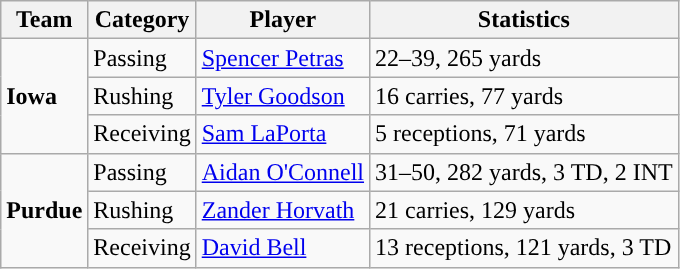<table class="wikitable" style="float: left;">
<tr>
<th>Team</th>
<th>Category</th>
<th>Player</th>
<th>Statistics</th>
</tr>
<tr>
<td rowspan=3><strong>Iowa</strong></td>
<td>Passing</td>
<td><a href='#'>Spencer Petras</a></td>
<td>22–39, 265 yards</td>
</tr>
<tr>
<td>Rushing</td>
<td><a href='#'>Tyler Goodson</a></td>
<td>16 carries, 77 yards</td>
</tr>
<tr>
<td>Receiving</td>
<td><a href='#'>Sam LaPorta</a></td>
<td>5 receptions, 71 yards</td>
</tr>
<tr>
<td rowspan=3><strong>Purdue</strong></td>
<td>Passing</td>
<td><a href='#'>Aidan O'Connell</a></td>
<td>31–50, 282 yards, 3 TD,  2 INT</td>
</tr>
<tr>
<td>Rushing</td>
<td><a href='#'>Zander Horvath</a></td>
<td>21 carries, 129 yards</td>
</tr>
<tr>
<td>Receiving</td>
<td><a href='#'>David Bell</a></td>
<td>13 receptions, 121 yards, 3 TD</td>
</tr>
</table>
